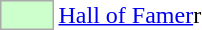<table>
<tr>
<td style="background-color:#CCFFCC; border:1px solid #aaaaaa; width:2em;"></td>
<td><a href='#'>Hall of Famer</a>r</td>
</tr>
</table>
